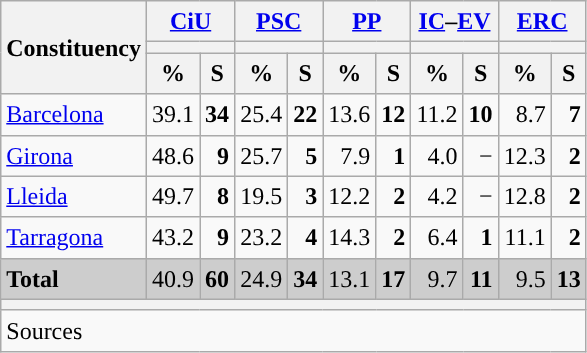<table class="wikitable sortable" style="text-align:right; line-height:20px;">
<tr>
<th rowspan="3">Constituency</th>
<th colspan="2" width="30px" class="unsortable"><a href='#'>CiU</a></th>
<th colspan="2" width="30px" class="unsortable"><a href='#'>PSC</a></th>
<th colspan="2" width="30px" class="unsortable"><a href='#'>PP</a></th>
<th colspan="2" width="30px" class="unsortable"><a href='#'>IC</a>–<a href='#'>EV</a></th>
<th colspan="2" width="30px" class="unsortable"><a href='#'>ERC</a></th>
</tr>
<tr>
<th colspan="2" style="background:"></th>
<th colspan="2" style="background:"></th>
<th colspan="2" style="background:"></th>
<th colspan="2" style="background:"></th>
<th colspan="2" style="background:"></th>
</tr>
<tr>
<th data-sort-type="number">%</th>
<th data-sort-type="number">S</th>
<th data-sort-type="number">%</th>
<th data-sort-type="number">S</th>
<th data-sort-type="number">%</th>
<th data-sort-type="number">S</th>
<th data-sort-type="number">%</th>
<th data-sort-type="number">S</th>
<th data-sort-type="number">%</th>
<th data-sort-type="number">S</th>
</tr>
<tr>
<td align="left"><a href='#'>Barcelona</a></td>
<td style="background:">39.1</td>
<td><strong>34</strong></td>
<td>25.4</td>
<td><strong>22</strong></td>
<td>13.6</td>
<td><strong>12</strong></td>
<td>11.2</td>
<td><strong>10</strong></td>
<td>8.7</td>
<td><strong>7</strong></td>
</tr>
<tr>
<td align="left"><a href='#'>Girona</a></td>
<td style="background:">48.6</td>
<td><strong>9</strong></td>
<td>25.7</td>
<td><strong>5</strong></td>
<td>7.9</td>
<td><strong>1</strong></td>
<td>4.0</td>
<td>−</td>
<td>12.3</td>
<td><strong>2</strong></td>
</tr>
<tr>
<td align="left"><a href='#'>Lleida</a></td>
<td style="background:">49.7</td>
<td><strong>8</strong></td>
<td>19.5</td>
<td><strong>3</strong></td>
<td>12.2</td>
<td><strong>2</strong></td>
<td>4.2</td>
<td>−</td>
<td>12.8</td>
<td><strong>2</strong></td>
</tr>
<tr>
<td align="left"><a href='#'>Tarragona</a></td>
<td style="background:">43.2</td>
<td><strong>9</strong></td>
<td>23.2</td>
<td><strong>4</strong></td>
<td>14.3</td>
<td><strong>2</strong></td>
<td>6.4</td>
<td><strong>1</strong></td>
<td>11.1</td>
<td><strong>2</strong></td>
</tr>
<tr style="background:#CDCDCD;">
<td align="left"><strong>Total</strong></td>
<td style="background:">40.9</td>
<td><strong>60</strong></td>
<td>24.9</td>
<td><strong>34</strong></td>
<td>13.1</td>
<td><strong>17</strong></td>
<td>9.7</td>
<td><strong>11</strong></td>
<td>9.5</td>
<td><strong>13</strong></td>
</tr>
<tr>
<th colspan="11"></th>
</tr>
<tr>
<th style="text-align:left; font-weight:normal; background:#F9F9F9" colspan="11">Sources</th>
</tr>
</table>
